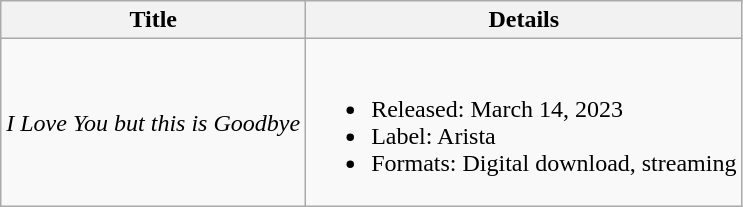<table class="wikitable">
<tr>
<th>Title</th>
<th>Details</th>
</tr>
<tr>
<td><em>I Love You but this is Goodbye</em></td>
<td><br><ul><li>Released: March 14, 2023</li><li>Label: Arista</li><li>Formats: Digital download, streaming</li></ul></td>
</tr>
</table>
